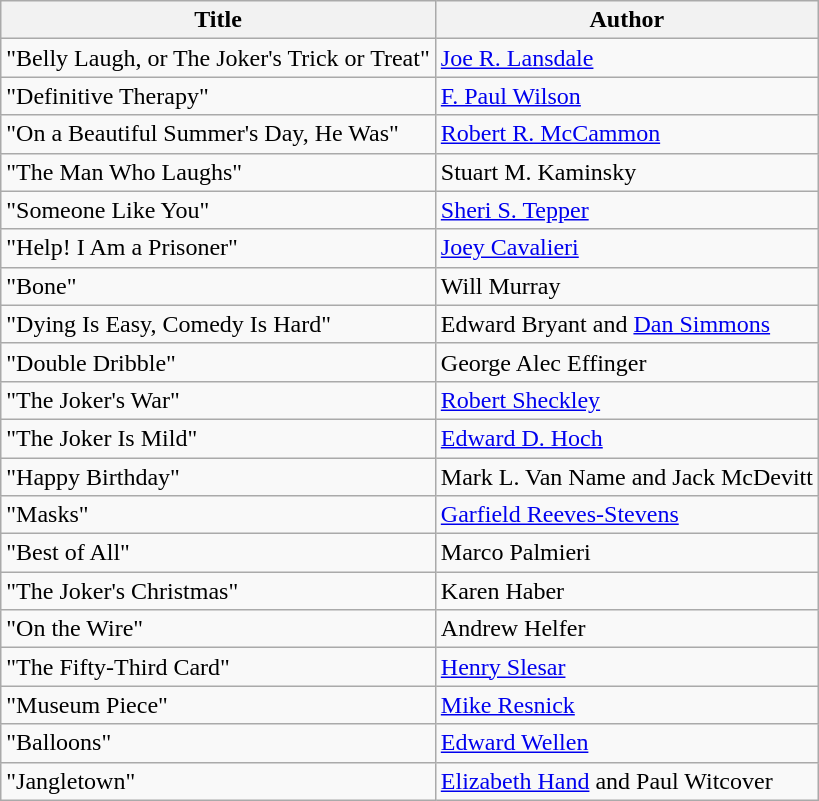<table class="wikitable">
<tr>
<th>Title</th>
<th>Author</th>
</tr>
<tr>
<td>"Belly Laugh, or The Joker's Trick or Treat"</td>
<td><a href='#'>Joe R. Lansdale</a></td>
</tr>
<tr>
<td>"Definitive Therapy"</td>
<td><a href='#'>F. Paul Wilson</a></td>
</tr>
<tr>
<td>"On a Beautiful Summer's Day, He Was"</td>
<td><a href='#'>Robert R. McCammon</a></td>
</tr>
<tr>
<td>"The Man Who Laughs"</td>
<td>Stuart M. Kaminsky</td>
</tr>
<tr>
<td>"Someone Like You"</td>
<td><a href='#'>Sheri S. Tepper</a></td>
</tr>
<tr>
<td>"Help! I Am a Prisoner"</td>
<td><a href='#'>Joey Cavalieri</a></td>
</tr>
<tr>
<td>"Bone"</td>
<td>Will Murray</td>
</tr>
<tr>
<td>"Dying Is Easy, Comedy Is Hard"</td>
<td>Edward Bryant and <a href='#'>Dan Simmons</a></td>
</tr>
<tr>
<td>"Double Dribble"</td>
<td>George Alec Effinger</td>
</tr>
<tr>
<td>"The Joker's War"</td>
<td><a href='#'>Robert Sheckley</a></td>
</tr>
<tr>
<td>"The Joker Is Mild"</td>
<td><a href='#'>Edward D. Hoch</a></td>
</tr>
<tr>
<td>"Happy Birthday"</td>
<td>Mark L. Van Name and Jack McDevitt</td>
</tr>
<tr>
<td>"Masks"</td>
<td><a href='#'>Garfield Reeves-Stevens</a></td>
</tr>
<tr>
<td>"Best of All"</td>
<td>Marco Palmieri</td>
</tr>
<tr>
<td>"The Joker's Christmas"</td>
<td>Karen Haber</td>
</tr>
<tr>
<td>"On the Wire"</td>
<td>Andrew Helfer</td>
</tr>
<tr>
<td>"The Fifty-Third Card"</td>
<td><a href='#'>Henry Slesar</a></td>
</tr>
<tr>
<td>"Museum Piece"</td>
<td><a href='#'>Mike Resnick</a></td>
</tr>
<tr>
<td>"Balloons"</td>
<td><a href='#'>Edward Wellen</a></td>
</tr>
<tr>
<td>"Jangletown"</td>
<td><a href='#'>Elizabeth Hand</a> and Paul Witcover</td>
</tr>
</table>
